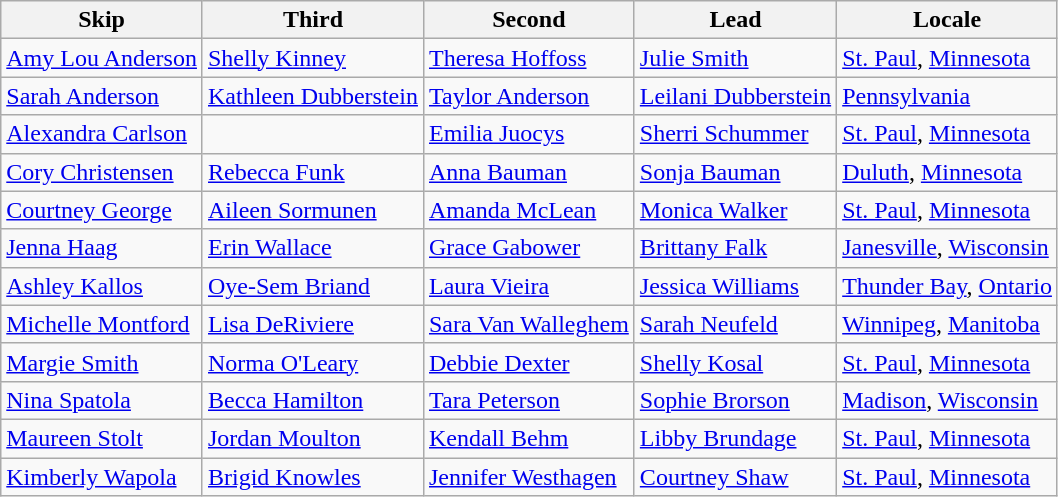<table class=wikitable>
<tr>
<th>Skip</th>
<th>Third</th>
<th>Second</th>
<th>Lead</th>
<th>Locale</th>
</tr>
<tr>
<td><a href='#'>Amy Lou Anderson</a></td>
<td><a href='#'>Shelly Kinney</a></td>
<td><a href='#'>Theresa Hoffoss</a></td>
<td><a href='#'>Julie Smith</a></td>
<td> <a href='#'>St. Paul</a>, <a href='#'>Minnesota</a></td>
</tr>
<tr>
<td><a href='#'>Sarah Anderson</a></td>
<td><a href='#'>Kathleen Dubberstein</a></td>
<td><a href='#'>Taylor Anderson</a></td>
<td><a href='#'>Leilani Dubberstein</a></td>
<td> <a href='#'>Pennsylvania</a></td>
</tr>
<tr>
<td><a href='#'>Alexandra Carlson</a></td>
<td></td>
<td><a href='#'>Emilia Juocys</a></td>
<td><a href='#'>Sherri Schummer</a></td>
<td> <a href='#'>St. Paul</a>, <a href='#'>Minnesota</a></td>
</tr>
<tr>
<td><a href='#'>Cory Christensen</a></td>
<td><a href='#'>Rebecca Funk</a></td>
<td><a href='#'>Anna Bauman</a></td>
<td><a href='#'>Sonja Bauman</a></td>
<td> <a href='#'>Duluth</a>, <a href='#'>Minnesota</a></td>
</tr>
<tr>
<td><a href='#'>Courtney George</a></td>
<td><a href='#'>Aileen Sormunen</a></td>
<td><a href='#'>Amanda McLean</a></td>
<td><a href='#'>Monica Walker</a></td>
<td> <a href='#'>St. Paul</a>, <a href='#'>Minnesota</a></td>
</tr>
<tr>
<td><a href='#'>Jenna Haag</a></td>
<td><a href='#'>Erin Wallace</a></td>
<td><a href='#'>Grace Gabower</a></td>
<td><a href='#'>Brittany Falk</a></td>
<td> <a href='#'>Janesville</a>, <a href='#'>Wisconsin</a></td>
</tr>
<tr>
<td><a href='#'>Ashley Kallos</a></td>
<td><a href='#'>Oye-Sem Briand</a></td>
<td><a href='#'>Laura Vieira</a></td>
<td><a href='#'>Jessica Williams</a></td>
<td> <a href='#'>Thunder Bay</a>, <a href='#'>Ontario</a></td>
</tr>
<tr>
<td><a href='#'>Michelle Montford</a></td>
<td><a href='#'>Lisa DeRiviere</a></td>
<td><a href='#'>Sara Van Walleghem</a></td>
<td><a href='#'>Sarah Neufeld</a></td>
<td> <a href='#'>Winnipeg</a>, <a href='#'>Manitoba</a></td>
</tr>
<tr>
<td><a href='#'>Margie Smith</a></td>
<td><a href='#'>Norma O'Leary</a></td>
<td><a href='#'>Debbie Dexter</a></td>
<td><a href='#'>Shelly Kosal</a></td>
<td> <a href='#'>St. Paul</a>, <a href='#'>Minnesota</a></td>
</tr>
<tr>
<td><a href='#'>Nina Spatola</a></td>
<td><a href='#'>Becca Hamilton</a></td>
<td><a href='#'>Tara Peterson</a></td>
<td><a href='#'>Sophie Brorson</a></td>
<td> <a href='#'>Madison</a>, <a href='#'>Wisconsin</a></td>
</tr>
<tr>
<td><a href='#'>Maureen Stolt</a></td>
<td><a href='#'>Jordan Moulton</a></td>
<td><a href='#'>Kendall Behm</a></td>
<td><a href='#'>Libby Brundage</a></td>
<td> <a href='#'>St. Paul</a>, <a href='#'>Minnesota</a></td>
</tr>
<tr>
<td><a href='#'>Kimberly Wapola</a></td>
<td><a href='#'>Brigid Knowles</a></td>
<td><a href='#'>Jennifer Westhagen</a></td>
<td><a href='#'>Courtney Shaw</a></td>
<td> <a href='#'>St. Paul</a>, <a href='#'>Minnesota</a></td>
</tr>
</table>
